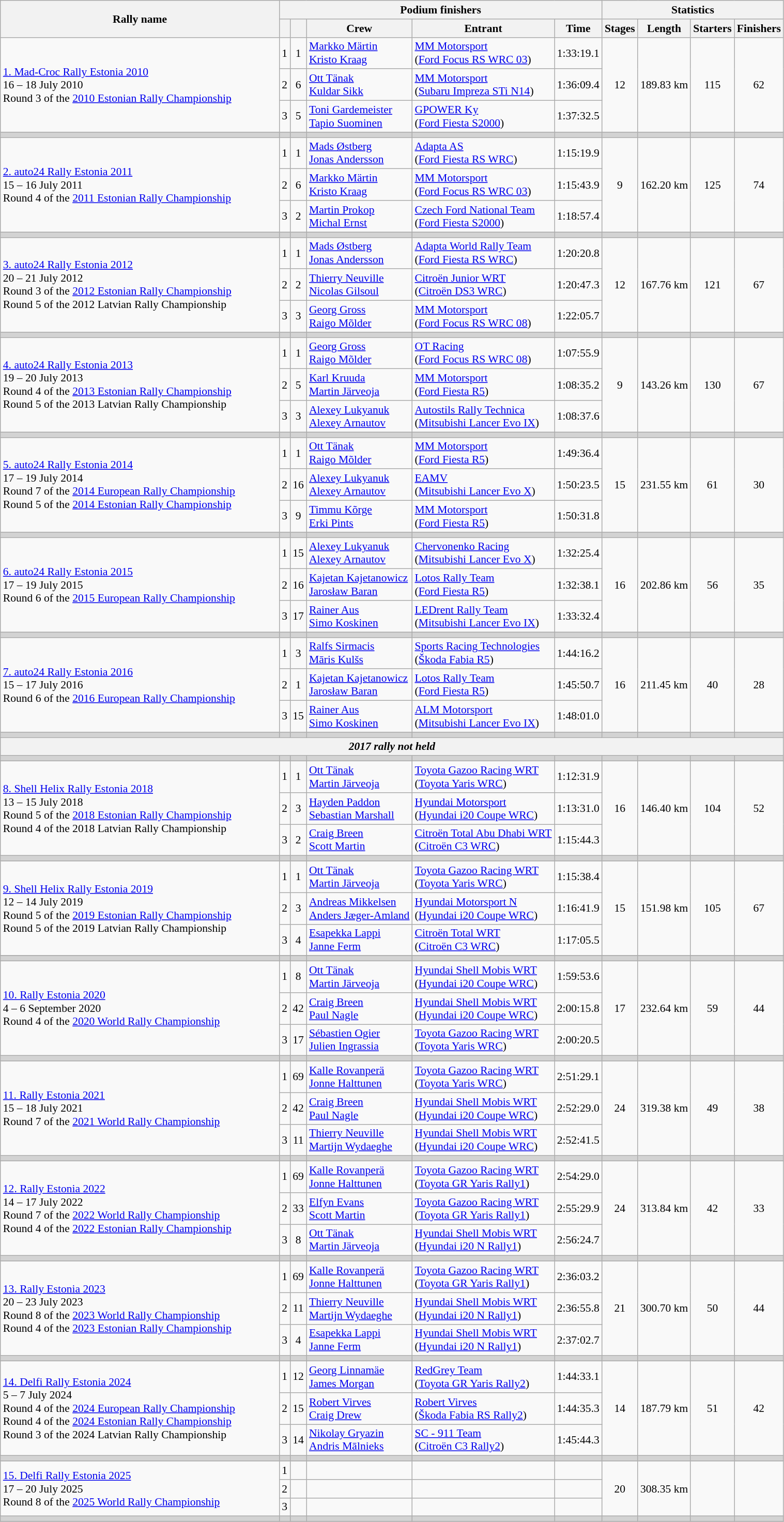<table class="wikitable" width="80%" style="font-size:90%;">
<tr>
<th style="width:25em" rowspan=2>Rally name</th>
<th colspan=5>Podium finishers</th>
<th colspan=4>Statistics</th>
</tr>
<tr>
<th></th>
<th></th>
<th>Crew</th>
<th>Entrant</th>
<th>Time</th>
<th>Stages</th>
<th>Length</th>
<th>Starters</th>
<th>Finishers</th>
</tr>
<tr>
<td rowspan=3><a href='#'>1. Mad-Croc Rally Estonia 2010</a><br>16 – 18 July 2010<br>Round 3 of the <a href='#'>2010 Estonian Rally Championship</a></td>
<td align=center>1</td>
<td align=center>1</td>
<td> <a href='#'>Markko Märtin</a><br> <a href='#'>Kristo Kraag</a></td>
<td> <a href='#'>MM Motorsport</a><br> (<a href='#'>Ford Focus RS WRC 03</a>)</td>
<td align=center>1:33:19.1</td>
<td rowspan=3 align=center>12</td>
<td rowspan=3 align=center>189.83 km</td>
<td rowspan=3 align=center>115</td>
<td rowspan=3 align=center>62</td>
</tr>
<tr>
<td align=center>2</td>
<td align=center>6</td>
<td> <a href='#'>Ott Tänak</a><br> <a href='#'>Kuldar Sikk</a></td>
<td> <a href='#'>MM Motorsport</a><br> (<a href='#'>Subaru Impreza STi N14</a>)</td>
<td align=center>1:36:09.4</td>
</tr>
<tr>
<td align=center>3</td>
<td align=center>5</td>
<td> <a href='#'>Toni Gardemeister</a><br> <a href='#'>Tapio Suominen</a></td>
<td> <a href='#'>GPOWER Ky</a><br> (<a href='#'>Ford Fiesta S2000</a>)</td>
<td align=center>1:37:32.5</td>
</tr>
<tr style="background:lightgrey;">
<td></td>
<td></td>
<td></td>
<td></td>
<td></td>
<td></td>
<td></td>
<td></td>
<td></td>
<td></td>
</tr>
<tr>
<td rowspan=3><a href='#'>2. auto24 Rally Estonia 2011</a><br>15 – 16 July 2011<br>Round 4 of the <a href='#'>2011 Estonian Rally Championship</a></td>
<td align=center>1</td>
<td align=center>1</td>
<td> <a href='#'>Mads Østberg</a><br> <a href='#'>Jonas Andersson</a></td>
<td> <a href='#'>Adapta AS</a><br> (<a href='#'>Ford Fiesta RS WRC</a>)</td>
<td align=center>1:15:19.9</td>
<td rowspan=3 align=center>9</td>
<td rowspan=3 align=center>162.20 km</td>
<td rowspan=3 align=center>125</td>
<td rowspan=3 align=center>74</td>
</tr>
<tr>
<td align=center>2</td>
<td align=center>6</td>
<td> <a href='#'>Markko Märtin</a><br> <a href='#'>Kristo Kraag</a></td>
<td> <a href='#'>MM Motorsport</a><br> (<a href='#'>Ford Focus RS WRC 03</a>)</td>
<td align=center>1:15:43.9</td>
</tr>
<tr>
<td align=center>3</td>
<td align=center>2</td>
<td> <a href='#'>Martin Prokop</a><br> <a href='#'>Michal Ernst</a></td>
<td> <a href='#'>Czech Ford National Team</a><br> (<a href='#'>Ford Fiesta S2000</a>)</td>
<td align=center>1:18:57.4</td>
</tr>
<tr style="background:lightgrey;">
<td></td>
<td></td>
<td></td>
<td></td>
<td></td>
<td></td>
<td></td>
<td></td>
<td></td>
<td></td>
</tr>
<tr>
<td rowspan=3><a href='#'>3. auto24 Rally Estonia 2012</a><br>20 – 21 July 2012<br>Round 3 of the <a href='#'>2012 Estonian Rally Championship</a><br>Round 5 of the 2012 Latvian Rally Championship</td>
<td align=center>1</td>
<td align=center>1</td>
<td> <a href='#'>Mads Østberg</a><br> <a href='#'>Jonas Andersson</a></td>
<td> <a href='#'>Adapta World Rally Team</a><br> (<a href='#'>Ford Fiesta RS WRC</a>)</td>
<td align=center>1:20:20.8</td>
<td rowspan=3 align=center>12</td>
<td rowspan=3 align=center>167.76 km</td>
<td rowspan=3 align=center>121</td>
<td rowspan=3 align=center>67</td>
</tr>
<tr>
<td align=center>2</td>
<td align=center>2</td>
<td> <a href='#'>Thierry Neuville</a><br> <a href='#'>Nicolas Gilsoul</a></td>
<td> <a href='#'>Citroën Junior WRT</a><br> (<a href='#'>Citroën DS3 WRC</a>)</td>
<td align=center>1:20:47.3</td>
</tr>
<tr>
<td align=center>3</td>
<td align=center>3</td>
<td> <a href='#'>Georg Gross</a><br> <a href='#'>Raigo Mõlder</a></td>
<td> <a href='#'>MM Motorsport</a><br> (<a href='#'>Ford Focus RS WRC 08</a>)</td>
<td align=center>1:22:05.7</td>
</tr>
<tr style="background:lightgrey;">
<td></td>
<td></td>
<td></td>
<td></td>
<td></td>
<td></td>
<td></td>
<td></td>
<td></td>
<td></td>
</tr>
<tr>
<td rowspan=3><a href='#'>4. auto24 Rally Estonia 2013</a><br>19 – 20 July 2013<br>Round 4 of the <a href='#'>2013 Estonian Rally Championship</a><br>Round 5 of the 2013 Latvian Rally Championship</td>
<td align=center>1</td>
<td align=center>1</td>
<td> <a href='#'>Georg Gross</a><br> <a href='#'>Raigo Mõlder</a></td>
<td> <a href='#'>OT Racing</a><br> (<a href='#'>Ford Focus RS WRC 08</a>)</td>
<td align=center>1:07:55.9</td>
<td rowspan=3 align=center>9</td>
<td rowspan=3 align=center>143.26 km</td>
<td rowspan=3 align=center>130</td>
<td rowspan=3 align=center>67</td>
</tr>
<tr>
<td align=center>2</td>
<td align=center>5</td>
<td> <a href='#'>Karl Kruuda</a><br> <a href='#'>Martin Järveoja</a></td>
<td> <a href='#'>MM Motorsport</a><br> (<a href='#'>Ford Fiesta R5</a>)</td>
<td align=center>1:08:35.2</td>
</tr>
<tr>
<td align=center>3</td>
<td align=center>3</td>
<td> <a href='#'>Alexey Lukyanuk</a><br> <a href='#'>Alexey Arnautov</a></td>
<td> <a href='#'>Autostils Rally Technica</a><br> (<a href='#'>Mitsubishi Lancer Evo IX</a>)</td>
<td align=center>1:08:37.6</td>
</tr>
<tr style="background:lightgrey;">
<td></td>
<td></td>
<td></td>
<td></td>
<td></td>
<td></td>
<td></td>
<td></td>
<td></td>
<td></td>
</tr>
<tr>
<td rowspan=3><a href='#'>5. auto24 Rally Estonia 2014</a><br>17 – 19 July 2014<br>Round 7 of the <a href='#'>2014 European Rally Championship</a><br>Round 5 of the <a href='#'>2014 Estonian Rally Championship</a></td>
<td align=center>1</td>
<td align=center>1</td>
<td> <a href='#'>Ott Tänak</a><br> <a href='#'>Raigo Mõlder</a></td>
<td> <a href='#'>MM Motorsport</a><br> (<a href='#'>Ford Fiesta R5</a>)</td>
<td align=center>1:49:36.4</td>
<td rowspan=3 align=center>15</td>
<td rowspan=3 align=center>231.55 km</td>
<td rowspan=3 align=center>61</td>
<td rowspan=3 align=center>30</td>
</tr>
<tr>
<td align=center>2</td>
<td align=center>16</td>
<td> <a href='#'>Alexey Lukyanuk</a><br> <a href='#'>Alexey Arnautov</a></td>
<td> <a href='#'>EAMV</a><br> (<a href='#'>Mitsubishi Lancer Evo X</a>)</td>
<td align=center>1:50:23.5</td>
</tr>
<tr>
<td align=center>3</td>
<td align=center>9</td>
<td> <a href='#'>Timmu Kõrge</a><br> <a href='#'>Erki Pints</a></td>
<td> <a href='#'>MM Motorsport</a><br> (<a href='#'>Ford Fiesta R5</a>)</td>
<td align=center>1:50:31.8</td>
</tr>
<tr style="background:lightgrey;">
<td></td>
<td></td>
<td></td>
<td></td>
<td></td>
<td></td>
<td></td>
<td></td>
<td></td>
<td></td>
</tr>
<tr>
<td rowspan=3 nowrap><a href='#'>6. auto24 Rally Estonia 2015</a><br>17 – 19 July 2015<br>Round 6 of the <a href='#'>2015 European Rally Championship</a></td>
<td align=center>1</td>
<td align=center>15</td>
<td> <a href='#'>Alexey Lukyanuk</a><br> <a href='#'>Alexey Arnautov</a></td>
<td> <a href='#'>Chervonenko Racing</a><br> (<a href='#'>Mitsubishi Lancer Evo X</a>)</td>
<td align=center>1:32:25.4</td>
<td rowspan=3 align=center>16</td>
<td rowspan=3 align=center>202.86 km</td>
<td rowspan=3 align=center>56</td>
<td rowspan=3 align=center>35</td>
</tr>
<tr>
<td align=center>2</td>
<td align=center>16</td>
<td nowrap> <a href='#'>Kajetan Kajetanowicz</a><br> <a href='#'>Jarosław Baran</a></td>
<td> <a href='#'>Lotos Rally Team</a><br> (<a href='#'>Ford Fiesta R5</a>)</td>
<td align=center>1:32:38.1</td>
</tr>
<tr>
<td align=center>3</td>
<td align=center>17</td>
<td> <a href='#'>Rainer Aus</a><br> <a href='#'>Simo Koskinen</a></td>
<td> <a href='#'>LEDrent Rally Team</a><br> (<a href='#'>Mitsubishi Lancer Evo IX</a>)</td>
<td align=center>1:33:32.4</td>
</tr>
<tr style="background:lightgrey;">
<td></td>
<td></td>
<td></td>
<td></td>
<td></td>
<td></td>
<td></td>
<td></td>
<td></td>
<td></td>
</tr>
<tr>
<td rowspan=3><a href='#'>7. auto24 Rally Estonia 2016</a><br>15 – 17 July 2016<br>Round 6 of the <a href='#'>2016 European Rally Championship</a></td>
<td align=center>1</td>
<td align=center>3</td>
<td> <a href='#'>Ralfs Sirmacis</a><br> <a href='#'>Māris Kulšs</a></td>
<td nowrap> <a href='#'>Sports Racing Technologies</a><br> (<a href='#'>Škoda Fabia R5</a>)</td>
<td align=center>1:44:16.2</td>
<td rowspan=3 align=center>16</td>
<td rowspan=3 align=center>211.45 km</td>
<td rowspan=3 align=center>40</td>
<td rowspan=3 align=center>28</td>
</tr>
<tr>
<td align=center>2</td>
<td align=center>1</td>
<td> <a href='#'>Kajetan Kajetanowicz</a><br> <a href='#'>Jarosław Baran</a></td>
<td> <a href='#'>Lotos Rally Team</a><br> (<a href='#'>Ford Fiesta R5</a>)</td>
<td align=center>1:45:50.7</td>
</tr>
<tr>
<td align=center>3</td>
<td align=center>15</td>
<td> <a href='#'>Rainer Aus</a><br> <a href='#'>Simo Koskinen</a></td>
<td> <a href='#'>ALM Motorsport</a><br> (<a href='#'>Mitsubishi Lancer Evo IX</a>)</td>
<td align=center>1:48:01.0</td>
</tr>
<tr style="background:lightgrey;">
<td></td>
<td></td>
<td></td>
<td></td>
<td></td>
<td></td>
<td></td>
<td></td>
<td></td>
<td></td>
</tr>
<tr>
<th colspan=10><em>2017 rally not held</em></th>
</tr>
<tr style="background:lightgrey;">
<td></td>
<td></td>
<td></td>
<td></td>
<td></td>
<td></td>
<td></td>
<td></td>
<td></td>
<td></td>
</tr>
<tr>
<td rowspan=3><a href='#'>8. Shell Helix Rally Estonia 2018</a><br>13 – 15 July 2018<br>Round 5 of the <a href='#'>2018 Estonian Rally Championship</a><br>Round 4 of the 2018 Latvian Rally Championship</td>
<td align=center>1</td>
<td align=center>1</td>
<td> <a href='#'>Ott Tänak</a><br> <a href='#'>Martin Järveoja</a></td>
<td> <a href='#'>Toyota Gazoo Racing WRT</a><br> (<a href='#'>Toyota Yaris WRC</a>)</td>
<td align=center>1:12:31.9</td>
<td rowspan=3 align=center>16</td>
<td rowspan=3 align=center>146.40 km</td>
<td rowspan=3 align=center>104</td>
<td rowspan=3 align=center>52</td>
</tr>
<tr>
<td align=center>2</td>
<td align=center>3</td>
<td> <a href='#'>Hayden Paddon</a><br> <a href='#'>Sebastian Marshall</a></td>
<td> <a href='#'>Hyundai Motorsport</a><br> (<a href='#'>Hyundai i20 Coupe WRC</a>)</td>
<td align=center>1:13:31.0</td>
</tr>
<tr>
<td align=center>3</td>
<td align=center>2</td>
<td> <a href='#'>Craig Breen</a><br> <a href='#'>Scott Martin</a></td>
<td nowrap> <a href='#'>Citroën Total Abu Dhabi WRT</a><br> (<a href='#'>Citroën C3 WRC</a>)</td>
<td align=center>1:15:44.3</td>
</tr>
<tr style="background:lightgrey;">
<td></td>
<td></td>
<td></td>
<td></td>
<td></td>
<td></td>
<td></td>
<td></td>
<td></td>
<td></td>
</tr>
<tr>
<td rowspan=3 nowrap><a href='#'>9. Shell Helix Rally Estonia 2019</a><br>12 – 14 July 2019<br>Round 5 of the <a href='#'>2019 Estonian Rally Championship</a><br>Round 5 of the 2019 Latvian Rally Championship</td>
<td align=center>1</td>
<td align=center>1</td>
<td> <a href='#'>Ott Tänak</a><br> <a href='#'>Martin Järveoja</a></td>
<td> <a href='#'>Toyota Gazoo Racing WRT</a><br> (<a href='#'>Toyota Yaris WRC</a>)</td>
<td align=center>1:15:38.4</td>
<td rowspan=3 align=center>15</td>
<td rowspan=3 align=center>151.98 km</td>
<td rowspan=3 align=center>105</td>
<td rowspan=3 align=center>67</td>
</tr>
<tr>
<td align=center>2</td>
<td align=center>3</td>
<td nowrap> <a href='#'>Andreas Mikkelsen</a><br> <a href='#'>Anders Jæger-Amland</a></td>
<td> <a href='#'>Hyundai Motorsport N</a><br> (<a href='#'>Hyundai i20 Coupe WRC</a>)</td>
<td align=center>1:16:41.9</td>
</tr>
<tr>
<td align=center>3</td>
<td align=center>4</td>
<td> <a href='#'>Esapekka Lappi</a><br> <a href='#'>Janne Ferm</a></td>
<td nowrap> <a href='#'>Citroën Total WRT</a><br> (<a href='#'>Citroën C3 WRC</a>)</td>
<td align=center>1:17:05.5</td>
</tr>
<tr>
</tr>
<tr style="background:lightgrey;">
<td></td>
<td></td>
<td></td>
<td></td>
<td></td>
<td></td>
<td></td>
<td></td>
<td></td>
<td></td>
</tr>
<tr>
<td rowspan=3 nowrap><a href='#'>10. Rally Estonia 2020</a><br>4 – 6 September 2020<br>Round 4 of the <a href='#'>2020 World Rally Championship</a></td>
<td align=center>1</td>
<td align=center>8</td>
<td> <a href='#'>Ott Tänak</a><br> <a href='#'>Martin Järveoja</a></td>
<td> <a href='#'>Hyundai Shell Mobis WRT</a><br> (<a href='#'>Hyundai i20 Coupe WRC</a>)</td>
<td align=center>1:59:53.6</td>
<td rowspan=3 align=center>17</td>
<td rowspan=3 align=center>232.64 km</td>
<td rowspan=3 align=center>59</td>
<td rowspan=3 align=center>44</td>
</tr>
<tr>
<td align=center>2</td>
<td align=center>42</td>
<td> <a href='#'>Craig Breen</a><br> <a href='#'>Paul Nagle</a></td>
<td> <a href='#'>Hyundai Shell Mobis WRT</a><br> (<a href='#'>Hyundai i20 Coupe WRC</a>)</td>
<td align=center>2:00:15.8</td>
</tr>
<tr>
<td align=center>3</td>
<td align=center>17</td>
<td> <a href='#'>Sébastien Ogier</a><br> <a href='#'>Julien Ingrassia</a></td>
<td> <a href='#'>Toyota Gazoo Racing WRT</a><br> (<a href='#'>Toyota Yaris WRC</a>)</td>
<td align=center>2:00:20.5</td>
</tr>
<tr style="background:lightgrey;">
<td></td>
<td></td>
<td></td>
<td></td>
<td></td>
<td></td>
<td></td>
<td></td>
<td></td>
<td></td>
</tr>
<tr>
<td rowspan=3 nowrap><a href='#'>11. Rally Estonia 2021</a><br>15 – 18 July 2021<br>Round 7 of the <a href='#'>2021 World Rally Championship</a></td>
<td align=center>1</td>
<td align=center>69</td>
<td> <a href='#'>Kalle Rovanperä</a><br> <a href='#'>Jonne Halttunen</a></td>
<td> <a href='#'>Toyota Gazoo Racing WRT</a><br> (<a href='#'>Toyota Yaris WRC</a>)</td>
<td align=center>2:51:29.1</td>
<td rowspan=3 align=center>24</td>
<td rowspan=3 align=center>319.38 km</td>
<td rowspan=3 align=center>49</td>
<td rowspan=3 align=center>38</td>
</tr>
<tr>
<td align=center>2</td>
<td align=center>42</td>
<td> <a href='#'>Craig Breen</a><br> <a href='#'>Paul Nagle</a></td>
<td> <a href='#'>Hyundai Shell Mobis WRT</a><br> (<a href='#'>Hyundai i20 Coupe WRC</a>)</td>
<td align=center>2:52:29.0</td>
</tr>
<tr>
<td align=center>3</td>
<td align=center>11</td>
<td> <a href='#'>Thierry Neuville</a><br> <a href='#'>Martijn Wydaeghe</a></td>
<td> <a href='#'>Hyundai Shell Mobis WRT</a><br> (<a href='#'>Hyundai i20 Coupe WRC</a>)</td>
<td align=center>2:52:41.5</td>
</tr>
<tr style="background:lightgrey;">
<td></td>
<td></td>
<td></td>
<td></td>
<td></td>
<td></td>
<td></td>
<td></td>
<td></td>
<td></td>
</tr>
<tr>
<td rowspan=3 nowrap><a href='#'>12. Rally Estonia 2022</a><br>14 – 17 July 2022<br>Round 7 of the <a href='#'>2022 World Rally Championship</a><br>Round 4 of the <a href='#'>2022 Estonian Rally Championship</a></td>
<td align=center>1</td>
<td align=center>69</td>
<td> <a href='#'>Kalle Rovanperä</a><br> <a href='#'>Jonne Halttunen</a></td>
<td> <a href='#'>Toyota Gazoo Racing WRT</a><br> (<a href='#'>Toyota GR Yaris Rally1</a>)</td>
<td align=center>2:54:29.0</td>
<td rowspan=3 align=center>24</td>
<td rowspan=3 align=center>313.84 km</td>
<td rowspan=3 align=center>42</td>
<td rowspan=3 align=center>33</td>
</tr>
<tr>
<td align=center>2</td>
<td align=center>33</td>
<td> <a href='#'>Elfyn Evans</a><br> <a href='#'>Scott Martin</a></td>
<td> <a href='#'>Toyota Gazoo Racing WRT</a><br> (<a href='#'>Toyota GR Yaris Rally1</a>)</td>
<td align=center>2:55:29.9</td>
</tr>
<tr>
<td align=center>3</td>
<td align=center>8</td>
<td> <a href='#'>Ott Tänak</a><br> <a href='#'>Martin Järveoja</a></td>
<td> <a href='#'>Hyundai Shell Mobis WRT</a><br> (<a href='#'>Hyundai i20 N Rally1</a>)</td>
<td align=center>2:56:24.7</td>
</tr>
<tr style="background:lightgrey;">
<td></td>
<td></td>
<td></td>
<td></td>
<td></td>
<td></td>
<td></td>
<td></td>
<td></td>
<td></td>
</tr>
<tr>
<td rowspan=3 nowrap><a href='#'>13. Rally Estonia 2023</a><br>20 – 23 July 2023<br>Round 8 of the <a href='#'>2023 World Rally Championship</a><br>Round 4 of the <a href='#'>2023 Estonian Rally Championship</a></td>
<td align=center>1</td>
<td align=center>69</td>
<td> <a href='#'>Kalle Rovanperä</a><br> <a href='#'>Jonne Halttunen</a></td>
<td> <a href='#'>Toyota Gazoo Racing WRT</a><br> (<a href='#'>Toyota GR Yaris Rally1</a>)</td>
<td align=center>2:36:03.2</td>
<td rowspan=3 align=center>21</td>
<td rowspan=3 align=center>300.70 km</td>
<td rowspan=3 align=center>50</td>
<td rowspan=3 align=center>44</td>
</tr>
<tr>
<td align=center>2</td>
<td align=center>11</td>
<td> <a href='#'>Thierry Neuville</a><br> <a href='#'>Martijn Wydaeghe</a></td>
<td> <a href='#'>Hyundai Shell Mobis WRT</a><br> (<a href='#'>Hyundai i20 N Rally1</a>)</td>
<td align=center>2:36:55.8</td>
</tr>
<tr>
<td align=center>3</td>
<td align=center>4</td>
<td> <a href='#'>Esapekka Lappi</a><br> <a href='#'>Janne Ferm</a></td>
<td> <a href='#'>Hyundai Shell Mobis WRT</a><br> (<a href='#'>Hyundai i20 N Rally1</a>)</td>
<td align=center>2:37:02.7</td>
</tr>
<tr style="background:lightgrey;">
<td></td>
<td></td>
<td></td>
<td></td>
<td></td>
<td></td>
<td></td>
<td></td>
<td></td>
<td></td>
</tr>
<tr>
<td rowspan=3 nowrap><a href='#'>14. Delfi Rally Estonia 2024</a><br>5 – 7 July 2024<br>Round 4 of the <a href='#'>2024 European Rally Championship</a><br>Round 4 of the <a href='#'>2024 Estonian Rally Championship</a><br>Round 3 of the 2024 Latvian Rally Championship</td>
<td align=center>1</td>
<td align=center>12</td>
<td> <a href='#'>Georg Linnamäe</a><br> <a href='#'>James Morgan</a></td>
<td> <a href='#'>RedGrey Team</a><br> (<a href='#'>Toyota GR Yaris Rally2</a>)</td>
<td align=center>1:44:33.1</td>
<td rowspan=3 align=center>14</td>
<td rowspan=3 align=center>187.79 km</td>
<td rowspan=3 align=center>51</td>
<td rowspan=3 align=center>42</td>
</tr>
<tr>
<td align=center>2</td>
<td align=center>15</td>
<td> <a href='#'>Robert Virves</a><br> <a href='#'>Craig Drew</a></td>
<td> <a href='#'>Robert Virves</a><br> (<a href='#'>Škoda Fabia RS Rally2</a>)</td>
<td align=center>1:44:35.3</td>
</tr>
<tr>
<td align=center>3</td>
<td align=center>14</td>
<td> <a href='#'>Nikolay Gryazin</a><br> <a href='#'>Andris Mālnieks</a></td>
<td> <a href='#'>SC - 911 Team</a><br> (<a href='#'>Citroën C3 Rally2</a>)</td>
<td align=center>1:45:44.3</td>
</tr>
<tr style="background:lightgrey;">
<td></td>
<td></td>
<td></td>
<td></td>
<td></td>
<td></td>
<td></td>
<td></td>
<td></td>
<td></td>
</tr>
<tr>
<td rowspan=3 nowrap><a href='#'>15. Delfi Rally Estonia 2025</a><br>17 – 20 July 2025<br>Round 8 of the <a href='#'>2025 World Rally Championship</a></td>
<td align=center>1</td>
<td align=center></td>
<td> <br></td>
<td> <br></td>
<td align=center></td>
<td rowspan=3 align=center>20</td>
<td rowspan=3 align=center>308.35 km</td>
<td rowspan=3 align=center></td>
<td rowspan=3 align=center></td>
</tr>
<tr>
<td align=center>2</td>
<td align=center></td>
<td> <br></td>
<td> <br></td>
<td align=center></td>
</tr>
<tr>
<td align=center>3</td>
<td align=center></td>
<td> <br></td>
<td> <br></td>
<td align=center></td>
</tr>
<tr style="background:lightgrey;">
<td></td>
<td></td>
<td></td>
<td></td>
<td></td>
<td></td>
<td></td>
<td></td>
<td></td>
<td></td>
</tr>
</table>
